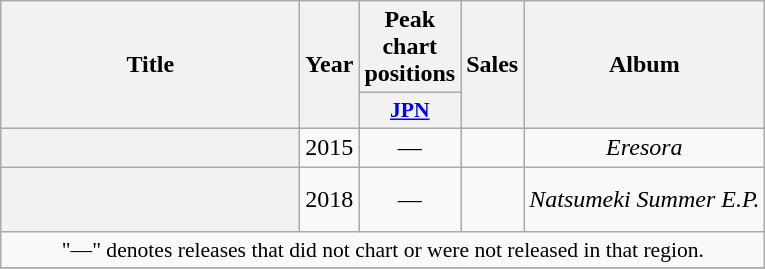<table class="wikitable plainrowheaders" style="text-align:center;">
<tr>
<th scope="col" rowspan="2" style="width:12em;">Title</th>
<th scope="col" rowspan="2">Year</th>
<th scope="col" colspan="1">Peak chart positions</th>
<th scope="col" rowspan="2">Sales</th>
<th scope="col" rowspan="2">Album</th>
</tr>
<tr>
<th scope="col" style="width:3em;font-size:90%;"><a href='#'>JPN</a></th>
</tr>
<tr>
<th scope="row"><br></th>
<td>2015</td>
<td>—</td>
<td></td>
<td><em>Eresora</em></td>
</tr>
<tr>
<th scope="row"><br><br></th>
<td>2018</td>
<td>—</td>
<td></td>
<td><em>Natsumeki Summer E.P.</em></td>
</tr>
<tr>
<td colspan="5" style="font-size:90%;">"—" denotes releases that did not chart or were not released in that region.</td>
</tr>
<tr>
</tr>
</table>
